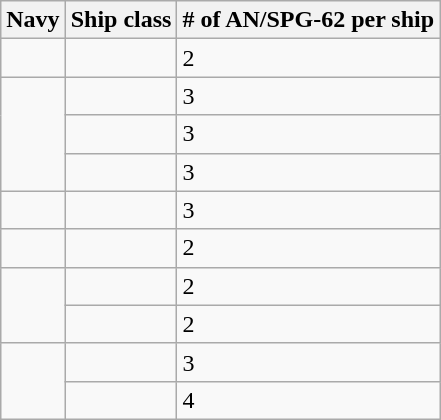<table class="wikitable" style=";">
<tr>
<th>Navy</th>
<th>Ship class</th>
<th># of AN/SPG-62 per ship</th>
</tr>
<tr>
<td></td>
<td></td>
<td>2</td>
</tr>
<tr>
<td rowspan="3"></td>
<td></td>
<td>3</td>
</tr>
<tr>
<td></td>
<td>3</td>
</tr>
<tr>
<td></td>
<td>3</td>
</tr>
<tr>
<td></td>
<td></td>
<td>3</td>
</tr>
<tr>
<td></td>
<td></td>
<td>2</td>
</tr>
<tr>
<td rowspan="2"></td>
<td></td>
<td>2</td>
</tr>
<tr>
<td></td>
<td>2</td>
</tr>
<tr>
<td rowspan="2"></td>
<td></td>
<td>3</td>
</tr>
<tr>
<td></td>
<td>4</td>
</tr>
</table>
